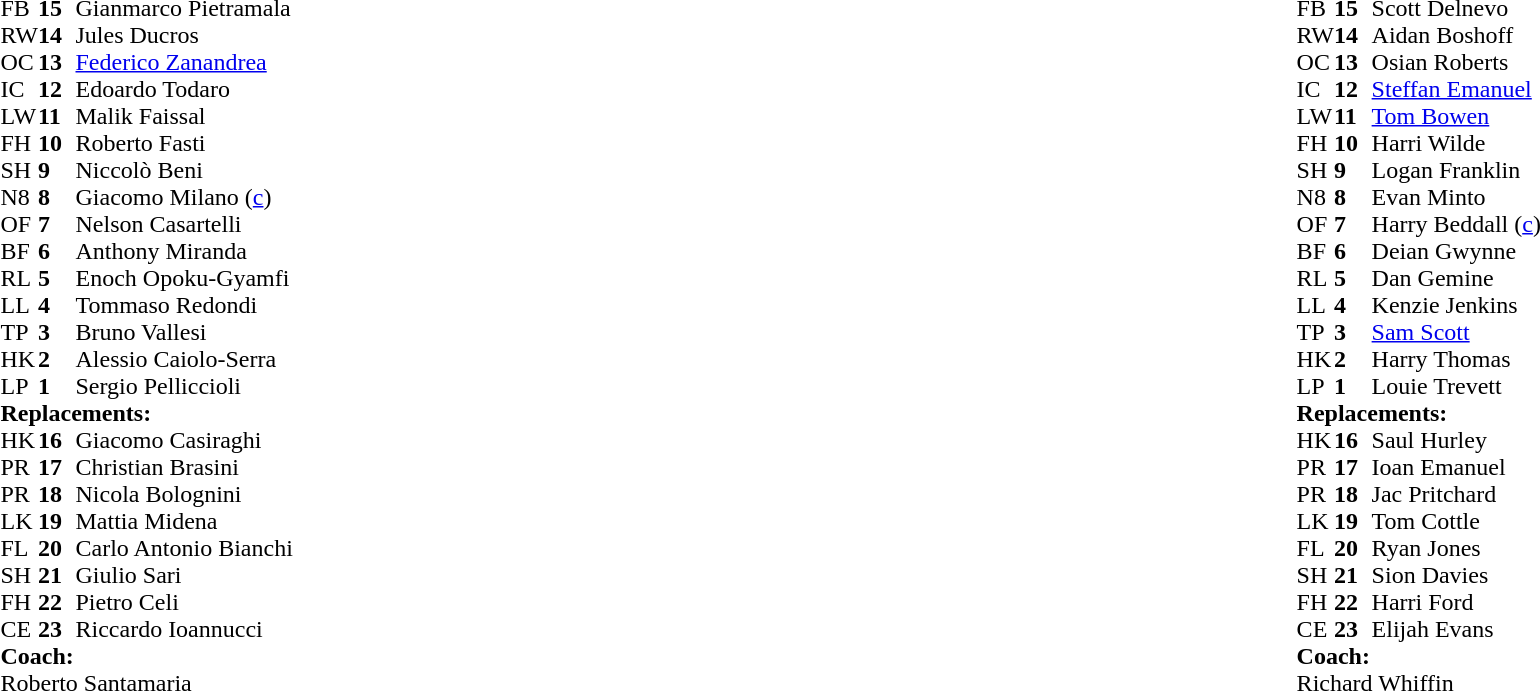<table style="width:100%">
<tr>
<td style="vertical-align:top; width:50%"><br><table cellspacing="0" cellpadding="0">
<tr>
<th width="25"></th>
<th width="25"></th>
</tr>
<tr>
<td>FB</td>
<td><strong>15</strong></td>
<td>Gianmarco Pietramala</td>
<td></td>
<td></td>
</tr>
<tr>
<td>RW</td>
<td><strong>14</strong></td>
<td>Jules Ducros</td>
</tr>
<tr>
<td>OC</td>
<td><strong>13</strong></td>
<td><a href='#'>Federico Zanandrea</a></td>
<td></td>
<td></td>
</tr>
<tr>
<td>IC</td>
<td><strong>12</strong></td>
<td>Edoardo Todaro</td>
</tr>
<tr>
<td>LW</td>
<td><strong>11</strong></td>
<td>Malik Faissal</td>
</tr>
<tr>
<td>FH</td>
<td><strong>10</strong></td>
<td>Roberto Fasti</td>
</tr>
<tr>
<td>SH</td>
<td><strong>9</strong></td>
<td>Niccolò Beni</td>
<td></td>
<td></td>
</tr>
<tr>
<td>N8</td>
<td><strong>8</strong></td>
<td>Giacomo Milano (<a href='#'>c</a>)</td>
</tr>
<tr>
<td>OF</td>
<td><strong>7</strong></td>
<td>Nelson Casartelli</td>
<td></td>
<td></td>
</tr>
<tr>
<td>BF</td>
<td><strong>6</strong></td>
<td>Anthony Miranda</td>
</tr>
<tr>
<td>RL</td>
<td><strong>5</strong></td>
<td>Enoch Opoku-Gyamfi</td>
<td></td>
<td></td>
<td></td>
<td></td>
</tr>
<tr>
<td>LL</td>
<td><strong>4</strong></td>
<td>Tommaso Redondi</td>
</tr>
<tr>
<td>TP</td>
<td><strong>3</strong></td>
<td>Bruno Vallesi</td>
<td></td>
<td></td>
</tr>
<tr>
<td>HK</td>
<td><strong>2</strong></td>
<td>Alessio Caiolo-Serra</td>
<td></td>
<td></td>
</tr>
<tr>
<td>LP</td>
<td><strong>1</strong></td>
<td>Sergio Pelliccioli</td>
<td></td>
<td></td>
</tr>
<tr>
<td colspan="3"><strong>Replacements:</strong></td>
</tr>
<tr>
<td>HK</td>
<td><strong>16</strong></td>
<td>Giacomo Casiraghi</td>
<td></td>
<td></td>
</tr>
<tr>
<td>PR</td>
<td><strong>17</strong></td>
<td>Christian Brasini</td>
<td></td>
<td></td>
</tr>
<tr>
<td>PR</td>
<td><strong>18</strong></td>
<td>Nicola Bolognini</td>
<td></td>
<td></td>
</tr>
<tr>
<td>LK</td>
<td><strong>19</strong></td>
<td>Mattia Midena</td>
<td></td>
<td></td>
<td></td>
<td></td>
</tr>
<tr>
<td>FL</td>
<td><strong>20</strong></td>
<td>Carlo Antonio Bianchi</td>
<td></td>
<td></td>
</tr>
<tr>
<td>SH</td>
<td><strong>21</strong></td>
<td>Giulio Sari</td>
<td></td>
<td></td>
</tr>
<tr>
<td>FH</td>
<td><strong>22</strong></td>
<td>Pietro Celi</td>
<td></td>
<td></td>
</tr>
<tr>
<td>CE</td>
<td><strong>23</strong></td>
<td>Riccardo Ioannucci</td>
<td></td>
<td></td>
</tr>
<tr>
<td colspan="3"><strong>Coach:</strong></td>
</tr>
<tr>
<td colspan="3">Roberto Santamaria</td>
</tr>
</table>
</td>
<td style="vertical-align:top"></td>
<td style="vertical-align:top; width:50%"><br><table cellspacing="0" cellpadding="0" style="margin:auto">
<tr>
<th width="25"></th>
<th width="25"></th>
</tr>
<tr>
<td>FB</td>
<td><strong>15</strong></td>
<td>Scott Delnevo</td>
<td></td>
<td></td>
</tr>
<tr>
<td>RW</td>
<td><strong>14</strong></td>
<td>Aidan Boshoff</td>
</tr>
<tr>
<td>OC</td>
<td><strong>13</strong></td>
<td>Osian Roberts</td>
</tr>
<tr>
<td>IC</td>
<td><strong>12</strong></td>
<td><a href='#'>Steffan Emanuel</a></td>
</tr>
<tr>
<td>LW</td>
<td><strong>11</strong></td>
<td><a href='#'>Tom Bowen</a></td>
</tr>
<tr>
<td>FH</td>
<td><strong>10</strong></td>
<td>Harri Wilde</td>
<td></td>
<td></td>
</tr>
<tr>
<td>SH</td>
<td><strong>9</strong></td>
<td>Logan Franklin</td>
<td></td>
<td></td>
</tr>
<tr>
<td>N8</td>
<td><strong>8</strong></td>
<td>Evan Minto</td>
</tr>
<tr>
<td>OF</td>
<td><strong>7</strong></td>
<td>Harry Beddall (<a href='#'>c</a>)</td>
</tr>
<tr>
<td>BF</td>
<td><strong>6</strong></td>
<td>Deian Gwynne</td>
<td></td>
<td></td>
<td></td>
<td></td>
</tr>
<tr>
<td>RL</td>
<td><strong>5</strong></td>
<td>Dan Gemine</td>
</tr>
<tr>
<td>LL</td>
<td><strong>4</strong></td>
<td>Kenzie Jenkins</td>
<td></td>
<td></td>
</tr>
<tr>
<td>TP</td>
<td><strong>3</strong></td>
<td><a href='#'>Sam Scott</a></td>
<td></td>
<td></td>
</tr>
<tr>
<td>HK</td>
<td><strong>2</strong></td>
<td>Harry Thomas</td>
<td></td>
<td></td>
</tr>
<tr>
<td>LP</td>
<td><strong>1</strong></td>
<td>Louie Trevett</td>
<td></td>
<td></td>
</tr>
<tr>
<td colspan="3"><strong>Replacements:</strong></td>
</tr>
<tr>
<td>HK</td>
<td><strong>16</strong></td>
<td>Saul Hurley</td>
<td></td>
<td></td>
</tr>
<tr>
<td>PR</td>
<td><strong>17</strong></td>
<td>Ioan Emanuel</td>
<td></td>
<td></td>
</tr>
<tr>
<td>PR</td>
<td><strong>18</strong></td>
<td>Jac Pritchard</td>
<td></td>
<td></td>
</tr>
<tr>
<td>LK</td>
<td><strong>19</strong></td>
<td>Tom Cottle</td>
<td></td>
<td></td>
</tr>
<tr>
<td>FL</td>
<td><strong>20</strong></td>
<td>Ryan Jones</td>
<td></td>
<td></td>
<td></td>
<td></td>
</tr>
<tr>
<td>SH</td>
<td><strong>21</strong></td>
<td>Sion Davies</td>
<td></td>
<td></td>
</tr>
<tr>
<td>FH</td>
<td><strong>22</strong></td>
<td>Harri Ford</td>
<td></td>
<td></td>
</tr>
<tr>
<td>CE</td>
<td><strong>23</strong></td>
<td>Elijah Evans</td>
<td></td>
<td></td>
</tr>
<tr>
<td colspan="3"><strong>Coach:</strong></td>
</tr>
<tr>
<td colspan="3">Richard Whiffin</td>
</tr>
</table>
</td>
</tr>
</table>
